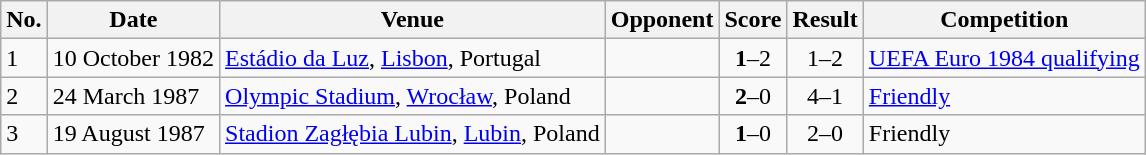<table class="wikitable plainrowheaders">
<tr>
<th>No.</th>
<th>Date</th>
<th>Venue</th>
<th>Opponent</th>
<th>Score</th>
<th>Result</th>
<th>Competition</th>
</tr>
<tr>
<td>1</td>
<td>10 October 1982</td>
<td><a href='#'>Estádio da Luz</a>, <a href='#'>Lisbon</a>, Portugal</td>
<td></td>
<td align=center><strong>1</strong>–2</td>
<td align="center">1–2</td>
<td><a href='#'>UEFA Euro 1984 qualifying</a></td>
</tr>
<tr>
<td>2</td>
<td>24 March 1987</td>
<td><a href='#'>Olympic Stadium</a>, <a href='#'>Wrocław</a>, Poland</td>
<td></td>
<td align=center><strong>2</strong>–0</td>
<td align="center">4–1</td>
<td><a href='#'>Friendly</a></td>
</tr>
<tr>
<td>3</td>
<td>19 August 1987</td>
<td><a href='#'>Stadion Zagłębia Lubin</a>, <a href='#'>Lubin</a>, Poland</td>
<td></td>
<td align=center><strong>1</strong>–0</td>
<td align="center">2–0</td>
<td>Friendly</td>
</tr>
</table>
